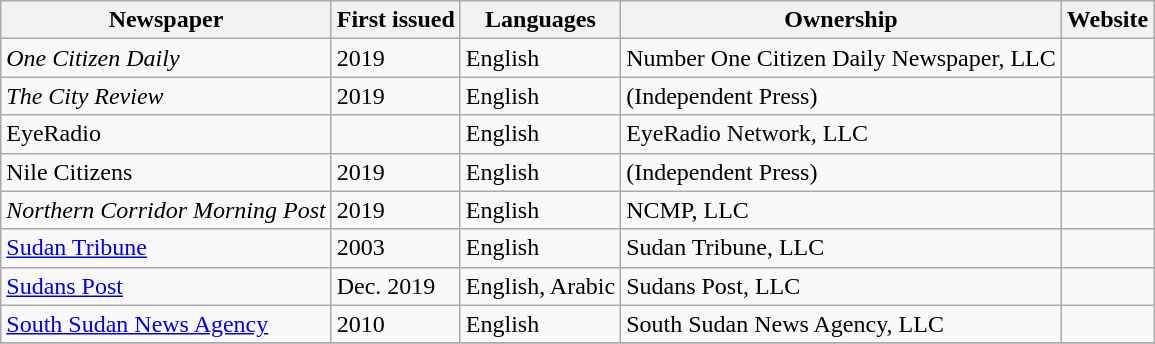<table class="wikitable sortable">
<tr>
<th>Newspaper</th>
<th>First issued</th>
<th>Languages</th>
<th>Ownership</th>
<th>Website</th>
</tr>
<tr>
<td><em>One Citizen Daily</em></td>
<td>2019</td>
<td>English</td>
<td>Number One Citizen Daily Newspaper, LLC</td>
<td></td>
</tr>
<tr>
<td><em>The City Review</em></td>
<td>2019</td>
<td>English</td>
<td>(Independent Press)</td>
<td></td>
</tr>
<tr>
<td>EyeRadio</td>
<td></td>
<td>English</td>
<td>EyeRadio Network, LLC</td>
<td></td>
</tr>
<tr>
<td>Nile Citizens</td>
<td>2019</td>
<td>English</td>
<td>(Independent Press)</td>
<td></td>
</tr>
<tr>
<td><em>Northern Corridor Morning Post</em></td>
<td>2019</td>
<td>English</td>
<td>NCMP, LLC</td>
<td></td>
</tr>
<tr>
<td><a href='#'>Sudan Tribune</a></td>
<td>2003</td>
<td>English</td>
<td>Sudan Tribune, LLC</td>
<td></td>
</tr>
<tr>
<td><a href='#'>Sudans Post</a></td>
<td>Dec. 2019</td>
<td>English, Arabic</td>
<td>Sudans Post, LLC</td>
<td></td>
</tr>
<tr>
<td><a href='#'>South Sudan News Agency</a></td>
<td>2010</td>
<td>English</td>
<td>South Sudan News Agency, LLC</td>
<td></td>
</tr>
<tr>
</tr>
</table>
